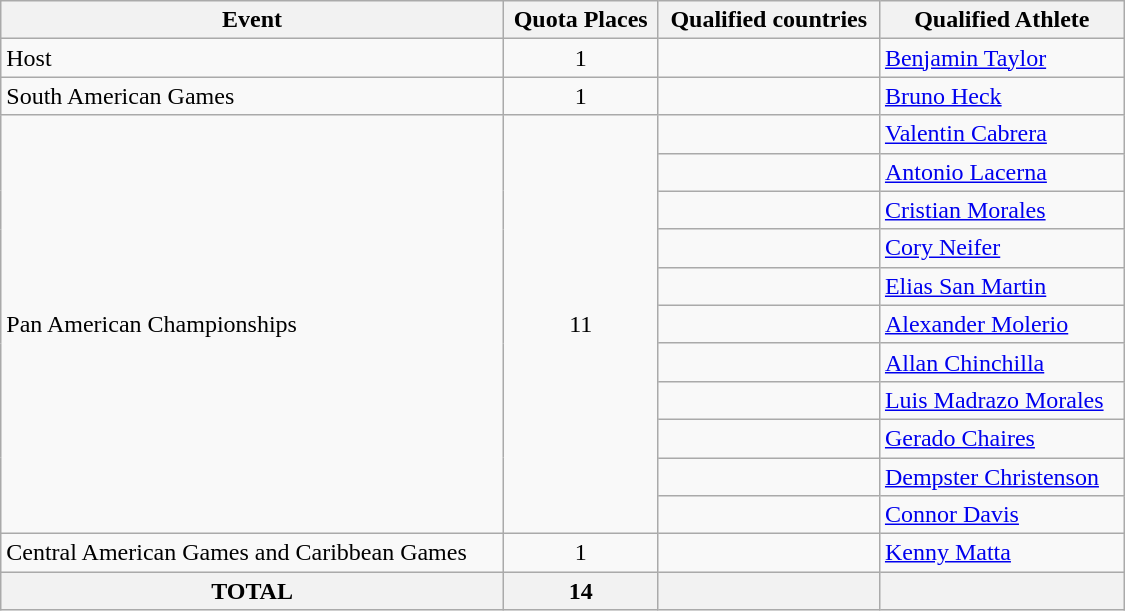<table class=wikitable style="text-align:left" width=750>
<tr>
<th>Event</th>
<th>Quota Places</th>
<th>Qualified countries</th>
<th>Qualified Athlete</th>
</tr>
<tr>
<td>Host</td>
<td align=center>1</td>
<td></td>
<td><a href='#'>Benjamin Taylor</a></td>
</tr>
<tr>
<td>South American Games</td>
<td align=center>1</td>
<td></td>
<td><a href='#'>Bruno Heck</a></td>
</tr>
<tr>
<td rowspan="11">Pan American Championships</td>
<td align=center rowspan="11">11</td>
<td></td>
<td><a href='#'>Valentin Cabrera</a></td>
</tr>
<tr>
<td></td>
<td><a href='#'>Antonio Lacerna</a></td>
</tr>
<tr>
<td></td>
<td><a href='#'>Cristian Morales</a></td>
</tr>
<tr>
<td></td>
<td><a href='#'>Cory Neifer</a></td>
</tr>
<tr>
<td></td>
<td><a href='#'>Elias San Martin</a></td>
</tr>
<tr>
<td></td>
<td><a href='#'>Alexander Molerio</a></td>
</tr>
<tr>
<td></td>
<td><a href='#'>Allan Chinchilla</a></td>
</tr>
<tr>
<td></td>
<td><a href='#'>Luis Madrazo Morales</a></td>
</tr>
<tr>
<td></td>
<td><a href='#'>Gerado Chaires</a></td>
</tr>
<tr>
<td></td>
<td><a href='#'>Dempster Christenson</a></td>
</tr>
<tr>
<td></td>
<td><a href='#'>Connor Davis</a></td>
</tr>
<tr>
<td>Central American Games and Caribbean Games</td>
<td align=center>1</td>
<td></td>
<td><a href='#'>Kenny Matta</a></td>
</tr>
<tr>
<th>TOTAL</th>
<th>14</th>
<th></th>
<th></th>
</tr>
</table>
